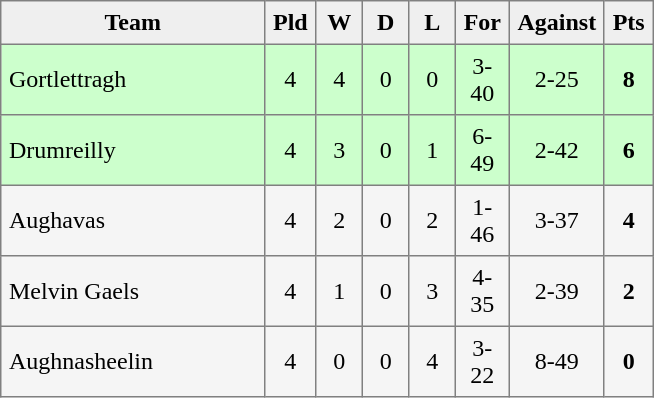<table style=border-collapse:collapse border=1 cellspacing=0 cellpadding=5>
<tr align=center bgcolor=#efefef>
<th width=165>Team</th>
<th width=20>Pld</th>
<th width=20>W</th>
<th width=20>D</th>
<th width=20>L</th>
<th width=20>For</th>
<th width=20>Against</th>
<th width=20>Pts</th>
</tr>
<tr align=center style="background:#ccffcc;">
<td style="text-align:left;">Gortlettragh</td>
<td>4</td>
<td>4</td>
<td>0</td>
<td>0</td>
<td>3-40</td>
<td>2-25</td>
<td><strong>8</strong></td>
</tr>
<tr align=center style="background:#ccffcc;">
<td style="text-align:left;">Drumreilly</td>
<td>4</td>
<td>3</td>
<td>0</td>
<td>1</td>
<td>6-49</td>
<td>2-42</td>
<td><strong>6</strong></td>
</tr>
<tr align=center style="background:#f5f5f5;">
<td style="text-align:left;">Aughavas</td>
<td>4</td>
<td>2</td>
<td>0</td>
<td>2</td>
<td>1-46</td>
<td>3-37</td>
<td><strong>4</strong></td>
</tr>
<tr align=center style="background:#f5f5f5;">
<td style="text-align:left;">Melvin Gaels</td>
<td>4</td>
<td>1</td>
<td>0</td>
<td>3</td>
<td>4-35</td>
<td>2-39</td>
<td><strong>2</strong></td>
</tr>
<tr align=center style="background:#f5f5f5;">
<td style="text-align:left;">Aughnasheelin</td>
<td>4</td>
<td>0</td>
<td>0</td>
<td>4</td>
<td>3-22</td>
<td>8-49</td>
<td><strong>0</strong></td>
</tr>
</table>
